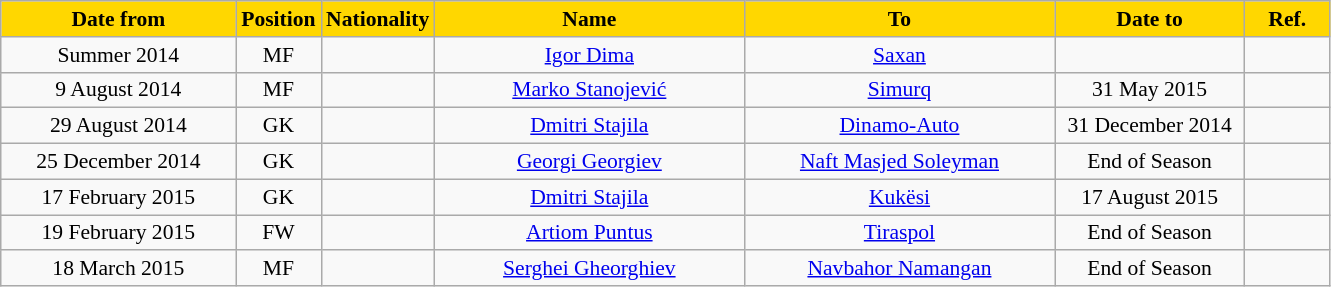<table class="wikitable" style="text-align:center; font-size:90%; ">
<tr>
<th style="background:gold; color:black; width:150px;">Date from</th>
<th style="background:gold; color:black; width:50px;">Position</th>
<th style="background:gold; color:black; width:50px;">Nationality</th>
<th style="background:gold; color:black; width:200px;">Name</th>
<th style="background:gold; color:black; width:200px;">To</th>
<th style="background:gold; color:black; width:120px;">Date to</th>
<th style="background:gold; color:black; width:50px;">Ref.</th>
</tr>
<tr>
<td>Summer 2014</td>
<td>MF</td>
<td></td>
<td><a href='#'>Igor Dima</a></td>
<td><a href='#'>Saxan</a></td>
<td></td>
<td></td>
</tr>
<tr>
<td>9 August 2014</td>
<td>MF</td>
<td></td>
<td><a href='#'>Marko Stanojević</a></td>
<td><a href='#'>Simurq</a></td>
<td>31 May 2015</td>
<td></td>
</tr>
<tr>
<td>29 August 2014</td>
<td>GK</td>
<td></td>
<td><a href='#'>Dmitri Stajila</a></td>
<td><a href='#'>Dinamo-Auto</a></td>
<td>31 December 2014</td>
<td></td>
</tr>
<tr>
<td>25 December 2014</td>
<td>GK</td>
<td></td>
<td><a href='#'>Georgi Georgiev</a></td>
<td><a href='#'>Naft Masjed Soleyman</a></td>
<td>End of Season</td>
<td></td>
</tr>
<tr>
<td>17 February 2015</td>
<td>GK</td>
<td></td>
<td><a href='#'>Dmitri Stajila</a></td>
<td><a href='#'>Kukësi</a></td>
<td>17 August 2015</td>
<td></td>
</tr>
<tr>
<td>19 February 2015</td>
<td>FW</td>
<td></td>
<td><a href='#'>Artiom Puntus</a></td>
<td><a href='#'>Tiraspol</a></td>
<td>End of Season</td>
<td></td>
</tr>
<tr>
<td>18 March 2015</td>
<td>MF</td>
<td></td>
<td><a href='#'>Serghei Gheorghiev</a></td>
<td><a href='#'>Navbahor Namangan</a></td>
<td>End of Season</td>
<td></td>
</tr>
</table>
